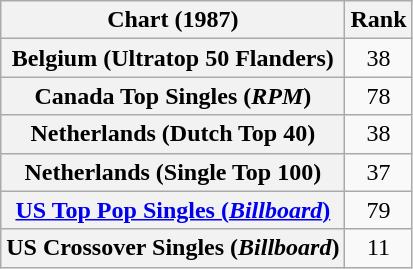<table class="wikitable plainrowheaders sortable">
<tr>
<th scope="col">Chart (1987)</th>
<th scope="col">Rank</th>
</tr>
<tr>
<th scope="row">Belgium (Ultratop 50 Flanders)</th>
<td align="center">38</td>
</tr>
<tr>
<th scope="row">Canada Top Singles (<em>RPM</em>)</th>
<td align="center">78</td>
</tr>
<tr>
<th scope="row">Netherlands (Dutch Top 40)</th>
<td align="center">38</td>
</tr>
<tr>
<th scope="row">Netherlands (Single Top 100)</th>
<td align="center">37</td>
</tr>
<tr>
<th scope="row"><a href='#'>US Top Pop Singles (<em>Billboard</em>)</a></th>
<td style="text-align:center;">79</td>
</tr>
<tr>
<th scope="row">US Crossover Singles (<em>Billboard</em>)</th>
<td style="text-align:center;">11</td>
</tr>
</table>
